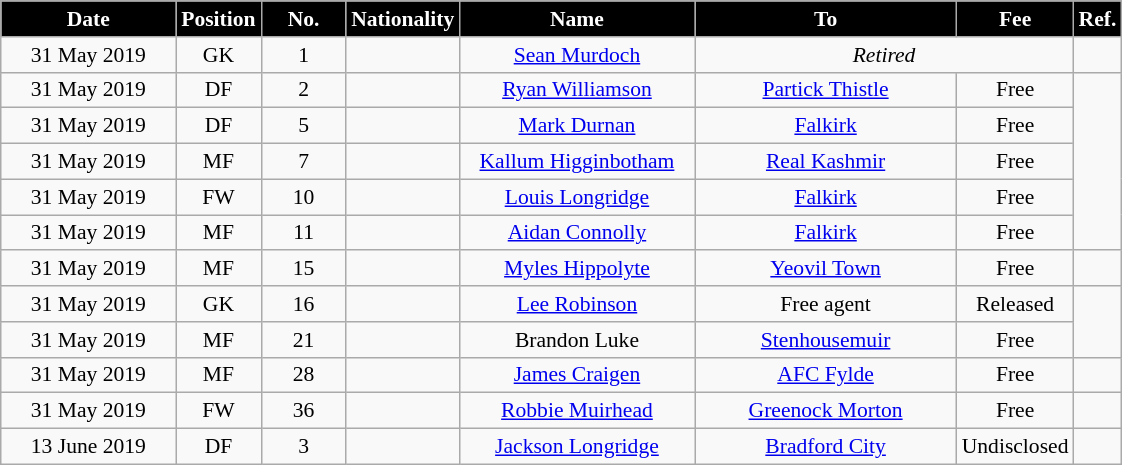<table class="wikitable"  style="text-align:center; font-size:90%; ">
<tr>
<th style="background:#000000; color:white; width:110px;">Date</th>
<th style="background:#000000; color:white; width:50px;">Position</th>
<th style="background:#000000; color:white; width:50px;">No.</th>
<th style="background:#000000; color:white; width:50px;">Nationality</th>
<th style="background:#000000; color:white; width:150px;">Name</th>
<th style="background:#000000; color:white; width:168px;">To</th>
<th style="background:#000000; color:white; width:70px;">Fee</th>
<th style="background:#000000; color:white; width:25px;">Ref.</th>
</tr>
<tr>
<td>31 May 2019</td>
<td>GK</td>
<td>1</td>
<td></td>
<td><a href='#'>Sean Murdoch</a></td>
<td colspan=2><em>Retired</em></td>
<td></td>
</tr>
<tr>
<td>31 May 2019</td>
<td>DF</td>
<td>2</td>
<td></td>
<td><a href='#'>Ryan Williamson</a></td>
<td><a href='#'>Partick Thistle</a></td>
<td>Free</td>
<td rowspan=5></td>
</tr>
<tr>
<td>31 May 2019</td>
<td>DF</td>
<td>5</td>
<td></td>
<td><a href='#'>Mark Durnan</a></td>
<td><a href='#'>Falkirk</a></td>
<td>Free</td>
</tr>
<tr>
<td>31 May 2019</td>
<td>MF</td>
<td>7</td>
<td></td>
<td><a href='#'>Kallum Higginbotham</a></td>
<td> <a href='#'>Real Kashmir</a></td>
<td>Free</td>
</tr>
<tr>
<td>31 May 2019</td>
<td>FW</td>
<td>10</td>
<td></td>
<td><a href='#'>Louis Longridge</a></td>
<td><a href='#'>Falkirk</a></td>
<td>Free</td>
</tr>
<tr>
<td>31 May 2019</td>
<td>MF</td>
<td>11</td>
<td></td>
<td><a href='#'>Aidan Connolly</a></td>
<td><a href='#'>Falkirk</a></td>
<td>Free</td>
</tr>
<tr>
<td>31 May 2019</td>
<td>MF</td>
<td>15</td>
<td></td>
<td><a href='#'>Myles Hippolyte</a></td>
<td> <a href='#'>Yeovil Town</a></td>
<td>Free</td>
<td></td>
</tr>
<tr>
<td>31 May 2019</td>
<td>GK</td>
<td>16</td>
<td></td>
<td><a href='#'>Lee Robinson</a></td>
<td>Free agent</td>
<td>Released</td>
<td rowspan=2></td>
</tr>
<tr>
<td>31 May 2019</td>
<td>MF</td>
<td>21</td>
<td></td>
<td>Brandon Luke</td>
<td><a href='#'>Stenhousemuir</a></td>
<td>Free</td>
</tr>
<tr>
<td>31 May 2019</td>
<td>MF</td>
<td>28</td>
<td></td>
<td><a href='#'>James Craigen</a></td>
<td> <a href='#'>AFC Fylde</a></td>
<td>Free</td>
<td></td>
</tr>
<tr>
<td>31 May 2019</td>
<td>FW</td>
<td>36</td>
<td></td>
<td><a href='#'>Robbie Muirhead</a></td>
<td><a href='#'>Greenock Morton</a></td>
<td>Free</td>
<td></td>
</tr>
<tr>
<td>13 June 2019</td>
<td>DF</td>
<td>3</td>
<td></td>
<td><a href='#'>Jackson Longridge</a></td>
<td> <a href='#'>Bradford City</a></td>
<td>Undisclosed</td>
<td></td>
</tr>
</table>
